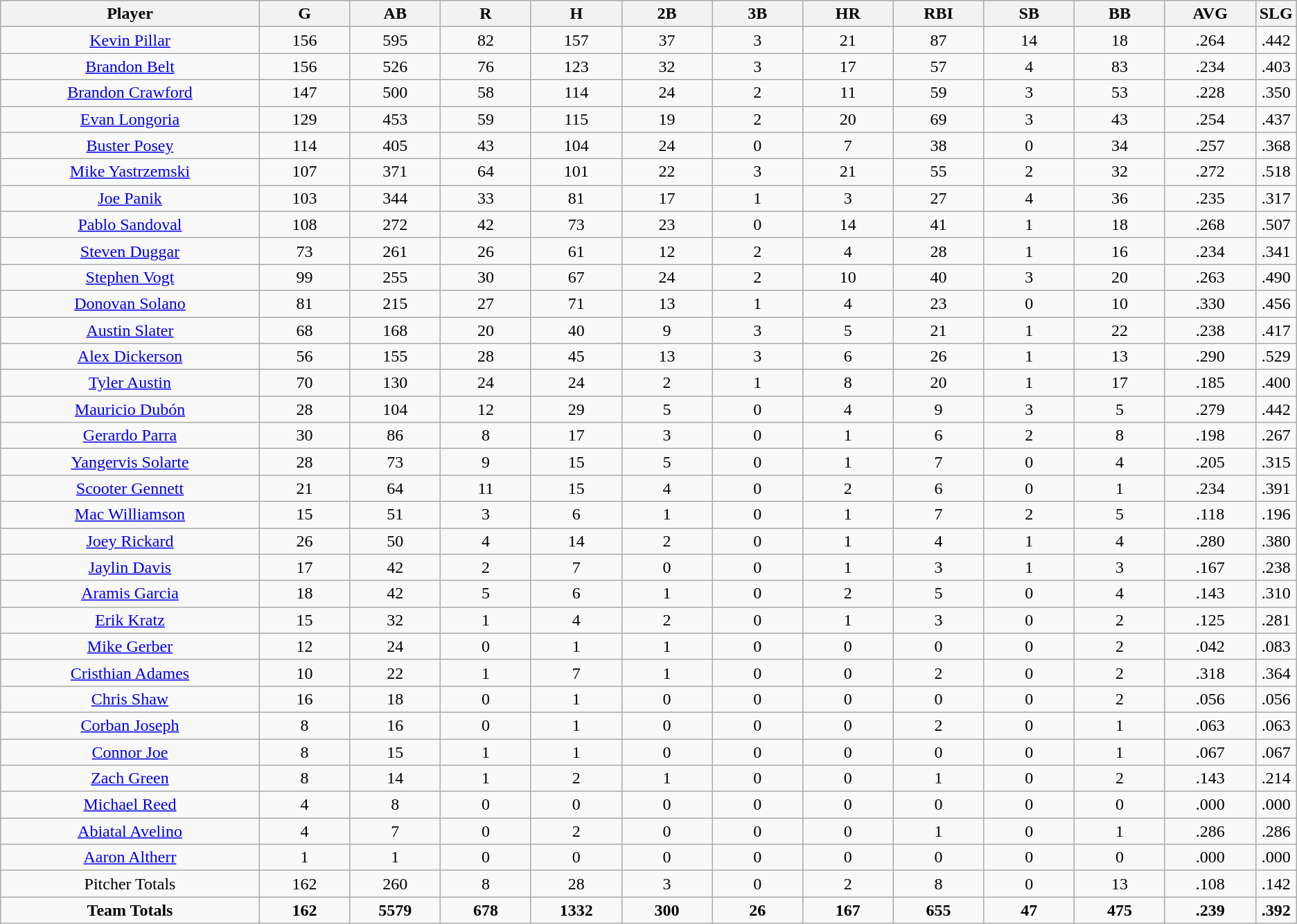<table class=wikitable style="text-align:center">
<tr>
<th bgcolor=#DDDDFF; width="20%">Player</th>
<th bgcolor=#DDDDFF; width="7%">G</th>
<th bgcolor=#DDDDFF; width="7%">AB</th>
<th bgcolor=#DDDDFF; width="7%">R</th>
<th bgcolor=#DDDDFF; width="7%">H</th>
<th bgcolor=#DDDDFF; width="7%">2B</th>
<th bgcolor=#DDDDFF; width="7%">3B</th>
<th bgcolor=#DDDDFF; width="7%">HR</th>
<th bgcolor=#DDDDFF; width="7%">RBI</th>
<th bgcolor=#DDDDFF; width="7%">SB</th>
<th bgcolor=#DDDDFF; width="7%">BB</th>
<th bgcolor=#DDDDFF; width="7%">AVG</th>
<th bgcolor=#DDDDFF; width="7%">SLG</th>
</tr>
<tr>
<td><a href='#'>Kevin Pillar</a></td>
<td>156</td>
<td>595</td>
<td>82</td>
<td>157</td>
<td>37</td>
<td>3</td>
<td>21</td>
<td>87</td>
<td>14</td>
<td>18</td>
<td>.264</td>
<td>.442</td>
</tr>
<tr>
<td><a href='#'>Brandon Belt</a></td>
<td>156</td>
<td>526</td>
<td>76</td>
<td>123</td>
<td>32</td>
<td>3</td>
<td>17</td>
<td>57</td>
<td>4</td>
<td>83</td>
<td>.234</td>
<td>.403</td>
</tr>
<tr>
<td><a href='#'>Brandon Crawford</a></td>
<td>147</td>
<td>500</td>
<td>58</td>
<td>114</td>
<td>24</td>
<td>2</td>
<td>11</td>
<td>59</td>
<td>3</td>
<td>53</td>
<td>.228</td>
<td>.350</td>
</tr>
<tr>
<td><a href='#'>Evan Longoria</a></td>
<td>129</td>
<td>453</td>
<td>59</td>
<td>115</td>
<td>19</td>
<td>2</td>
<td>20</td>
<td>69</td>
<td>3</td>
<td>43</td>
<td>.254</td>
<td>.437</td>
</tr>
<tr>
<td><a href='#'>Buster Posey</a></td>
<td>114</td>
<td>405</td>
<td>43</td>
<td>104</td>
<td>24</td>
<td>0</td>
<td>7</td>
<td>38</td>
<td>0</td>
<td>34</td>
<td>.257</td>
<td>.368</td>
</tr>
<tr>
<td><a href='#'>Mike Yastrzemski</a></td>
<td>107</td>
<td>371</td>
<td>64</td>
<td>101</td>
<td>22</td>
<td>3</td>
<td>21</td>
<td>55</td>
<td>2</td>
<td>32</td>
<td>.272</td>
<td>.518</td>
</tr>
<tr>
<td><a href='#'>Joe Panik</a></td>
<td>103</td>
<td>344</td>
<td>33</td>
<td>81</td>
<td>17</td>
<td>1</td>
<td>3</td>
<td>27</td>
<td>4</td>
<td>36</td>
<td>.235</td>
<td>.317</td>
</tr>
<tr>
<td><a href='#'>Pablo Sandoval</a></td>
<td>108</td>
<td>272</td>
<td>42</td>
<td>73</td>
<td>23</td>
<td>0</td>
<td>14</td>
<td>41</td>
<td>1</td>
<td>18</td>
<td>.268</td>
<td>.507</td>
</tr>
<tr>
<td><a href='#'>Steven Duggar</a></td>
<td>73</td>
<td>261</td>
<td>26</td>
<td>61</td>
<td>12</td>
<td>2</td>
<td>4</td>
<td>28</td>
<td>1</td>
<td>16</td>
<td>.234</td>
<td>.341</td>
</tr>
<tr>
<td><a href='#'>Stephen Vogt</a></td>
<td>99</td>
<td>255</td>
<td>30</td>
<td>67</td>
<td>24</td>
<td>2</td>
<td>10</td>
<td>40</td>
<td>3</td>
<td>20</td>
<td>.263</td>
<td>.490</td>
</tr>
<tr>
<td><a href='#'>Donovan Solano</a></td>
<td>81</td>
<td>215</td>
<td>27</td>
<td>71</td>
<td>13</td>
<td>1</td>
<td>4</td>
<td>23</td>
<td>0</td>
<td>10</td>
<td>.330</td>
<td>.456</td>
</tr>
<tr>
<td><a href='#'>Austin Slater</a></td>
<td>68</td>
<td>168</td>
<td>20</td>
<td>40</td>
<td>9</td>
<td>3</td>
<td>5</td>
<td>21</td>
<td>1</td>
<td>22</td>
<td>.238</td>
<td>.417</td>
</tr>
<tr>
<td><a href='#'>Alex Dickerson</a></td>
<td>56</td>
<td>155</td>
<td>28</td>
<td>45</td>
<td>13</td>
<td>3</td>
<td>6</td>
<td>26</td>
<td>1</td>
<td>13</td>
<td>.290</td>
<td>.529</td>
</tr>
<tr>
<td><a href='#'>Tyler Austin</a></td>
<td>70</td>
<td>130</td>
<td>24</td>
<td>24</td>
<td>2</td>
<td>1</td>
<td>8</td>
<td>20</td>
<td>1</td>
<td>17</td>
<td>.185</td>
<td>.400</td>
</tr>
<tr>
<td><a href='#'>Mauricio Dubón</a></td>
<td>28</td>
<td>104</td>
<td>12</td>
<td>29</td>
<td>5</td>
<td>0</td>
<td>4</td>
<td>9</td>
<td>3</td>
<td>5</td>
<td>.279</td>
<td>.442</td>
</tr>
<tr>
<td><a href='#'>Gerardo Parra</a></td>
<td>30</td>
<td>86</td>
<td>8</td>
<td>17</td>
<td>3</td>
<td>0</td>
<td>1</td>
<td>6</td>
<td>2</td>
<td>8</td>
<td>.198</td>
<td>.267</td>
</tr>
<tr>
<td><a href='#'>Yangervis Solarte</a></td>
<td>28</td>
<td>73</td>
<td>9</td>
<td>15</td>
<td>5</td>
<td>0</td>
<td>1</td>
<td>7</td>
<td>0</td>
<td>4</td>
<td>.205</td>
<td>.315</td>
</tr>
<tr>
<td><a href='#'>Scooter Gennett</a></td>
<td>21</td>
<td>64</td>
<td>11</td>
<td>15</td>
<td>4</td>
<td>0</td>
<td>2</td>
<td>6</td>
<td>0</td>
<td>1</td>
<td>.234</td>
<td>.391</td>
</tr>
<tr>
<td><a href='#'>Mac Williamson</a></td>
<td>15</td>
<td>51</td>
<td>3</td>
<td>6</td>
<td>1</td>
<td>0</td>
<td>1</td>
<td>7</td>
<td>2</td>
<td>5</td>
<td>.118</td>
<td>.196</td>
</tr>
<tr>
<td><a href='#'>Joey Rickard</a></td>
<td>26</td>
<td>50</td>
<td>4</td>
<td>14</td>
<td>2</td>
<td>0</td>
<td>1</td>
<td>4</td>
<td>1</td>
<td>4</td>
<td>.280</td>
<td>.380</td>
</tr>
<tr>
<td><a href='#'>Jaylin Davis</a></td>
<td>17</td>
<td>42</td>
<td>2</td>
<td>7</td>
<td>0</td>
<td>0</td>
<td>1</td>
<td>3</td>
<td>1</td>
<td>3</td>
<td>.167</td>
<td>.238</td>
</tr>
<tr>
<td><a href='#'>Aramis Garcia</a></td>
<td>18</td>
<td>42</td>
<td>5</td>
<td>6</td>
<td>1</td>
<td>0</td>
<td>2</td>
<td>5</td>
<td>0</td>
<td>4</td>
<td>.143</td>
<td>.310</td>
</tr>
<tr>
<td><a href='#'>Erik Kratz</a></td>
<td>15</td>
<td>32</td>
<td>1</td>
<td>4</td>
<td>2</td>
<td>0</td>
<td>1</td>
<td>3</td>
<td>0</td>
<td>2</td>
<td>.125</td>
<td>.281</td>
</tr>
<tr>
<td><a href='#'>Mike Gerber</a></td>
<td>12</td>
<td>24</td>
<td>0</td>
<td>1</td>
<td>1</td>
<td>0</td>
<td>0</td>
<td>0</td>
<td>0</td>
<td>2</td>
<td>.042</td>
<td>.083</td>
</tr>
<tr>
<td><a href='#'>Cristhian Adames</a></td>
<td>10</td>
<td>22</td>
<td>1</td>
<td>7</td>
<td>1</td>
<td>0</td>
<td>0</td>
<td>2</td>
<td>0</td>
<td>2</td>
<td>.318</td>
<td>.364</td>
</tr>
<tr>
<td><a href='#'>Chris Shaw</a></td>
<td>16</td>
<td>18</td>
<td>0</td>
<td>1</td>
<td>0</td>
<td>0</td>
<td>0</td>
<td>0</td>
<td>0</td>
<td>2</td>
<td>.056</td>
<td>.056</td>
</tr>
<tr>
<td><a href='#'>Corban Joseph</a></td>
<td>8</td>
<td>16</td>
<td>0</td>
<td>1</td>
<td>0</td>
<td>0</td>
<td>0</td>
<td>2</td>
<td>0</td>
<td>1</td>
<td>.063</td>
<td>.063</td>
</tr>
<tr>
<td><a href='#'>Connor Joe</a></td>
<td>8</td>
<td>15</td>
<td>1</td>
<td>1</td>
<td>0</td>
<td>0</td>
<td>0</td>
<td>0</td>
<td>0</td>
<td>1</td>
<td>.067</td>
<td>.067</td>
</tr>
<tr>
<td><a href='#'>Zach Green</a></td>
<td>8</td>
<td>14</td>
<td>1</td>
<td>2</td>
<td>1</td>
<td>0</td>
<td>0</td>
<td>1</td>
<td>0</td>
<td>2</td>
<td>.143</td>
<td>.214</td>
</tr>
<tr>
<td><a href='#'>Michael Reed</a></td>
<td>4</td>
<td>8</td>
<td>0</td>
<td>0</td>
<td>0</td>
<td>0</td>
<td>0</td>
<td>0</td>
<td>0</td>
<td>0</td>
<td>.000</td>
<td>.000</td>
</tr>
<tr>
<td><a href='#'>Abiatal Avelino</a></td>
<td>4</td>
<td>7</td>
<td>0</td>
<td>2</td>
<td>0</td>
<td>0</td>
<td>0</td>
<td>1</td>
<td>0</td>
<td>1</td>
<td>.286</td>
<td>.286</td>
</tr>
<tr>
<td><a href='#'>Aaron Altherr</a></td>
<td>1</td>
<td>1</td>
<td>0</td>
<td>0</td>
<td>0</td>
<td>0</td>
<td>0</td>
<td>0</td>
<td>0</td>
<td>0</td>
<td>.000</td>
<td>.000</td>
</tr>
<tr>
<td>Pitcher Totals</td>
<td>162</td>
<td>260</td>
<td>8</td>
<td>28</td>
<td>3</td>
<td>0</td>
<td>2</td>
<td>8</td>
<td>0</td>
<td>13</td>
<td>.108</td>
<td>.142</td>
</tr>
<tr>
<td><strong>Team Totals</strong></td>
<td><strong>162</strong></td>
<td><strong>5579</strong></td>
<td><strong>678</strong></td>
<td><strong>1332</strong></td>
<td><strong>300</strong></td>
<td><strong>26</strong></td>
<td><strong>167</strong></td>
<td><strong>655</strong></td>
<td><strong>47</strong></td>
<td><strong>475</strong></td>
<td><strong>.239</strong></td>
<td><strong>.392</strong></td>
</tr>
</table>
